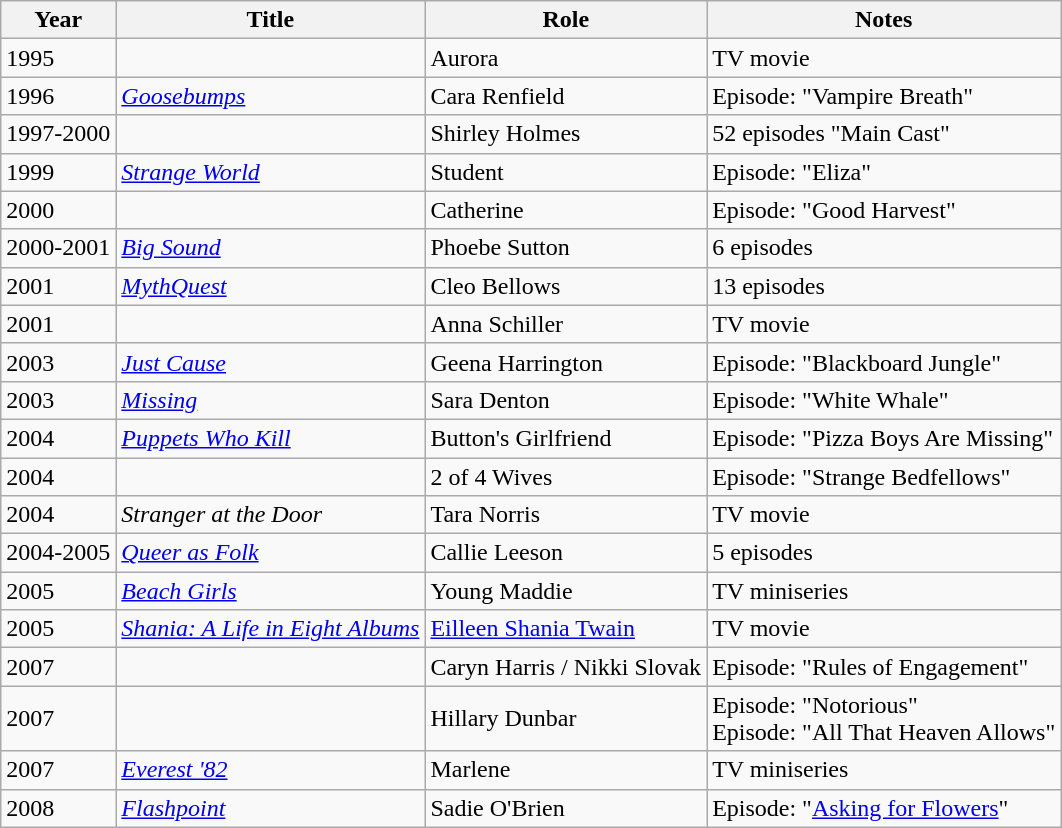<table class="wikitable sortable">
<tr>
<th>Year</th>
<th>Title</th>
<th>Role</th>
<th class="unsortable">Notes</th>
</tr>
<tr>
<td>1995</td>
<td><em></em></td>
<td>Aurora</td>
<td>TV movie</td>
</tr>
<tr>
<td>1996</td>
<td><em><a href='#'>Goosebumps</a></em></td>
<td>Cara Renfield</td>
<td>Episode: "Vampire Breath"</td>
</tr>
<tr>
<td>1997-2000</td>
<td><em></em></td>
<td>Shirley Holmes</td>
<td>52 episodes "Main Cast"</td>
</tr>
<tr>
<td>1999</td>
<td><em><a href='#'>Strange World</a></em></td>
<td>Student</td>
<td>Episode: "Eliza"</td>
</tr>
<tr>
<td>2000</td>
<td><em></em></td>
<td>Catherine</td>
<td>Episode: "Good Harvest"</td>
</tr>
<tr>
<td>2000-2001</td>
<td><em><a href='#'>Big Sound</a></em></td>
<td>Phoebe Sutton</td>
<td>6 episodes</td>
</tr>
<tr>
<td>2001</td>
<td><em><a href='#'>MythQuest</a></em></td>
<td>Cleo Bellows</td>
<td>13 episodes</td>
</tr>
<tr>
<td>2001</td>
<td><em></em></td>
<td>Anna Schiller</td>
<td>TV movie</td>
</tr>
<tr>
<td>2003</td>
<td><em><a href='#'>Just Cause</a></em></td>
<td>Geena Harrington</td>
<td>Episode: "Blackboard Jungle"</td>
</tr>
<tr>
<td>2003</td>
<td><em><a href='#'>Missing</a></em></td>
<td>Sara Denton</td>
<td>Episode: "White Whale"</td>
</tr>
<tr>
<td>2004</td>
<td><em><a href='#'>Puppets Who Kill</a></em></td>
<td>Button's Girlfriend</td>
<td>Episode: "Pizza Boys Are Missing"</td>
</tr>
<tr>
<td>2004</td>
<td><em></em></td>
<td>2 of 4 Wives</td>
<td>Episode: "Strange Bedfellows"</td>
</tr>
<tr>
<td>2004</td>
<td><em>Stranger at the Door</em></td>
<td>Tara Norris</td>
<td>TV movie</td>
</tr>
<tr>
<td>2004-2005</td>
<td><em><a href='#'>Queer as Folk</a></em></td>
<td>Callie Leeson</td>
<td>5 episodes</td>
</tr>
<tr>
<td>2005</td>
<td><em><a href='#'>Beach Girls</a></em></td>
<td>Young Maddie</td>
<td>TV miniseries</td>
</tr>
<tr>
<td>2005</td>
<td><em><a href='#'>Shania: A Life in Eight Albums</a></em></td>
<td><a href='#'>Eilleen Shania Twain</a></td>
<td>TV movie</td>
</tr>
<tr>
<td>2007</td>
<td><em></em></td>
<td>Caryn Harris / Nikki Slovak</td>
<td>Episode: "Rules of Engagement"</td>
</tr>
<tr>
<td>2007</td>
<td><em></em></td>
<td>Hillary Dunbar</td>
<td>Episode: "Notorious"<br>Episode: "All That Heaven Allows"</td>
</tr>
<tr>
<td>2007</td>
<td><em><a href='#'>Everest '82</a></em></td>
<td>Marlene</td>
<td>TV miniseries</td>
</tr>
<tr>
<td>2008</td>
<td><em><a href='#'>Flashpoint</a></em></td>
<td>Sadie O'Brien</td>
<td>Episode: "<a href='#'>Asking for Flowers</a>"</td>
</tr>
</table>
